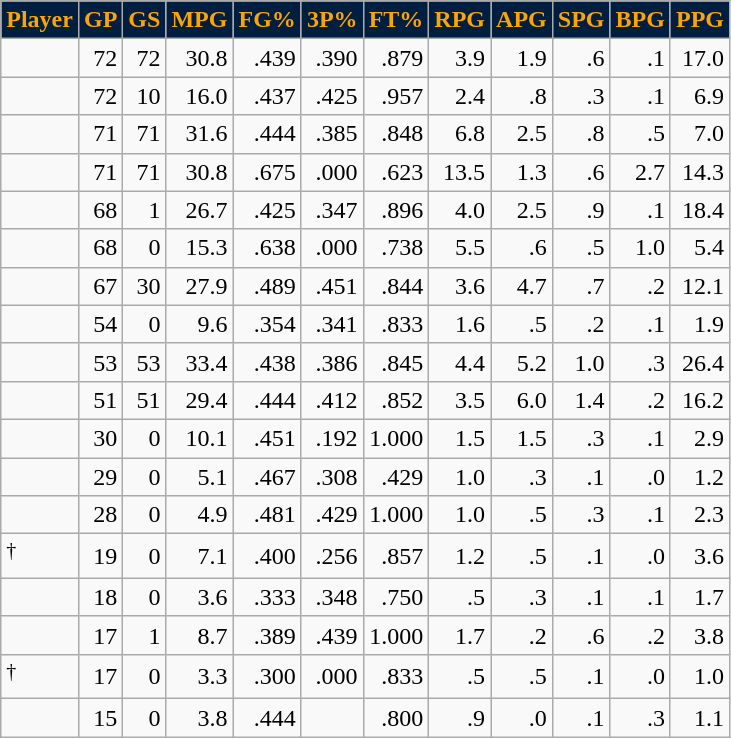<table class="wikitable sortable" style="text-align:right;">
<tr>
<th style="background:#001E3F; color:#FCA404">Player</th>
<th style="background:#001E3F; color:#FCA404">GP</th>
<th style="background:#001E3F; color:#FCA404">GS</th>
<th style="background:#001E3F; color:#FCA404">MPG</th>
<th style="background:#001E3F; color:#FCA404">FG%</th>
<th style="background:#001E3F; color:#FCA404">3P%</th>
<th style="background:#001E3F; color:#FCA404">FT%</th>
<th style="background:#001E3F; color:#FCA404">RPG</th>
<th style="background:#001E3F; color:#FCA404">APG</th>
<th style="background:#001E3F; color:#FCA404">SPG</th>
<th style="background:#001E3F; color:#FCA404">BPG</th>
<th style="background:#001E3F; color:#FCA404">PPG</th>
</tr>
<tr>
<td style="text-align:left;"></td>
<td>72</td>
<td>72</td>
<td>30.8</td>
<td>.439</td>
<td>.390</td>
<td>.879</td>
<td>3.9</td>
<td>1.9</td>
<td>.6</td>
<td>.1</td>
<td>17.0</td>
</tr>
<tr>
<td style="text-align:left;"></td>
<td>72</td>
<td>10</td>
<td>16.0</td>
<td>.437</td>
<td>.425</td>
<td>.957</td>
<td>2.4</td>
<td>.8</td>
<td>.3</td>
<td>.1</td>
<td>6.9</td>
</tr>
<tr>
<td style="text-align:left;"></td>
<td>71</td>
<td>71</td>
<td>31.6</td>
<td>.444</td>
<td>.385</td>
<td>.848</td>
<td>6.8</td>
<td>2.5</td>
<td>.8</td>
<td>.5</td>
<td>7.0</td>
</tr>
<tr>
<td style="text-align:left;"></td>
<td>71</td>
<td>71</td>
<td>30.8</td>
<td>.675</td>
<td>.000</td>
<td>.623</td>
<td>13.5</td>
<td>1.3</td>
<td>.6</td>
<td>2.7</td>
<td>14.3</td>
</tr>
<tr>
<td style="text-align:left;"></td>
<td>68</td>
<td>1</td>
<td>26.7</td>
<td>.425</td>
<td>.347</td>
<td>.896</td>
<td>4.0</td>
<td>2.5</td>
<td>.9</td>
<td>.1</td>
<td>18.4</td>
</tr>
<tr>
<td style="text-align:left;"></td>
<td>68</td>
<td>0</td>
<td>15.3</td>
<td>.638</td>
<td>.000</td>
<td>.738</td>
<td>5.5</td>
<td>.6</td>
<td>.5</td>
<td>1.0</td>
<td>5.4</td>
</tr>
<tr>
<td style="text-align:left;"></td>
<td>67</td>
<td>30</td>
<td>27.9</td>
<td>.489</td>
<td>.451</td>
<td>.844</td>
<td>3.6</td>
<td>4.7</td>
<td>.7</td>
<td>.2</td>
<td>12.1</td>
</tr>
<tr>
<td style="text-align:left;"></td>
<td>54</td>
<td>0</td>
<td>9.6</td>
<td>.354</td>
<td>.341</td>
<td>.833</td>
<td>1.6</td>
<td>.5</td>
<td>.2</td>
<td>.1</td>
<td>1.9</td>
</tr>
<tr>
<td style="text-align:left;"></td>
<td>53</td>
<td>53</td>
<td>33.4</td>
<td>.438</td>
<td>.386</td>
<td>.845</td>
<td>4.4</td>
<td>5.2</td>
<td>1.0</td>
<td>.3</td>
<td>26.4</td>
</tr>
<tr>
<td style="text-align:left;"></td>
<td>51</td>
<td>51</td>
<td>29.4</td>
<td>.444</td>
<td>.412</td>
<td>.852</td>
<td>3.5</td>
<td>6.0</td>
<td>1.4</td>
<td>.2</td>
<td>16.2</td>
</tr>
<tr>
<td style="text-align:left;"></td>
<td>30</td>
<td>0</td>
<td>10.1</td>
<td>.451</td>
<td>.192</td>
<td>1.000</td>
<td>1.5</td>
<td>1.5</td>
<td>.3</td>
<td>.1</td>
<td>2.9</td>
</tr>
<tr>
<td style="text-align:left;"></td>
<td>29</td>
<td>0</td>
<td>5.1</td>
<td>.467</td>
<td>.308</td>
<td>.429</td>
<td>1.0</td>
<td>.3</td>
<td>.1</td>
<td>.0</td>
<td>1.2</td>
</tr>
<tr>
<td style="text-align:left;"></td>
<td>28</td>
<td>0</td>
<td>4.9</td>
<td>.481</td>
<td>.429</td>
<td>1.000</td>
<td>1.0</td>
<td>.5</td>
<td>.3</td>
<td>.1</td>
<td>2.3</td>
</tr>
<tr>
<td style="text-align:left;"><sup>†</sup></td>
<td>19</td>
<td>0</td>
<td>7.1</td>
<td>.400</td>
<td>.256</td>
<td>.857</td>
<td>1.2</td>
<td>.5</td>
<td>.1</td>
<td>.0</td>
<td>3.6</td>
</tr>
<tr>
<td style="text-align:left;"></td>
<td>18</td>
<td>0</td>
<td>3.6</td>
<td>.333</td>
<td>.348</td>
<td>.750</td>
<td>.5</td>
<td>.3</td>
<td>.1</td>
<td>.1</td>
<td>1.7</td>
</tr>
<tr>
<td style="text-align:left;"></td>
<td>17</td>
<td>1</td>
<td>8.7</td>
<td>.389</td>
<td>.439</td>
<td>1.000</td>
<td>1.7</td>
<td>.2</td>
<td>.6</td>
<td>.2</td>
<td>3.8</td>
</tr>
<tr>
<td style="text-align:left;"><sup>†</sup></td>
<td>17</td>
<td>0</td>
<td>3.3</td>
<td>.300</td>
<td>.000</td>
<td>.833</td>
<td>.5</td>
<td>.5</td>
<td>.1</td>
<td>.0</td>
<td>1.0</td>
</tr>
<tr>
<td style="text-align:left;"></td>
<td>15</td>
<td>0</td>
<td>3.8</td>
<td>.444</td>
<td></td>
<td>.800</td>
<td>.9</td>
<td>.0</td>
<td>.1</td>
<td>.3</td>
<td>1.1</td>
</tr>
</table>
